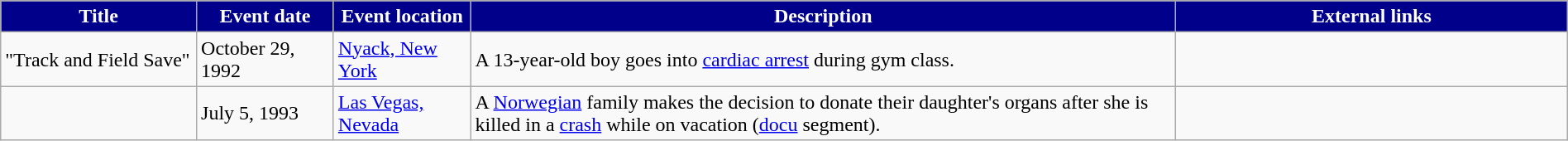<table class="wikitable" style="width: 100%;">
<tr>
<th style="background: #00008B; color: #FFFFFF; width: 10%;">Title</th>
<th style="background: #00008B; color: #FFFFFF; width: 7%;">Event date</th>
<th style="background: #00008B; color: #FFFFFF; width: 7%;">Event location</th>
<th style="background: #00008B; color: #FFFFFF; width: 36%;">Description</th>
<th style="background: #00008B; color: #FFFFFF; width: 20%;">External links</th>
</tr>
<tr>
<td>"Track and Field Save"</td>
<td>October 29, 1992</td>
<td><a href='#'>Nyack, New York</a></td>
<td>A 13-year-old boy goes into <a href='#'>cardiac arrest</a> during gym class.</td>
<td></td>
</tr>
<tr>
<td></td>
<td>July 5, 1993</td>
<td><a href='#'>Las Vegas, Nevada</a></td>
<td>A <a href='#'>Norwegian</a> family makes the decision to donate their daughter's organs after she is killed in a <a href='#'>crash</a> while on vacation (<a href='#'>docu</a> segment).</td>
<td></td>
</tr>
</table>
